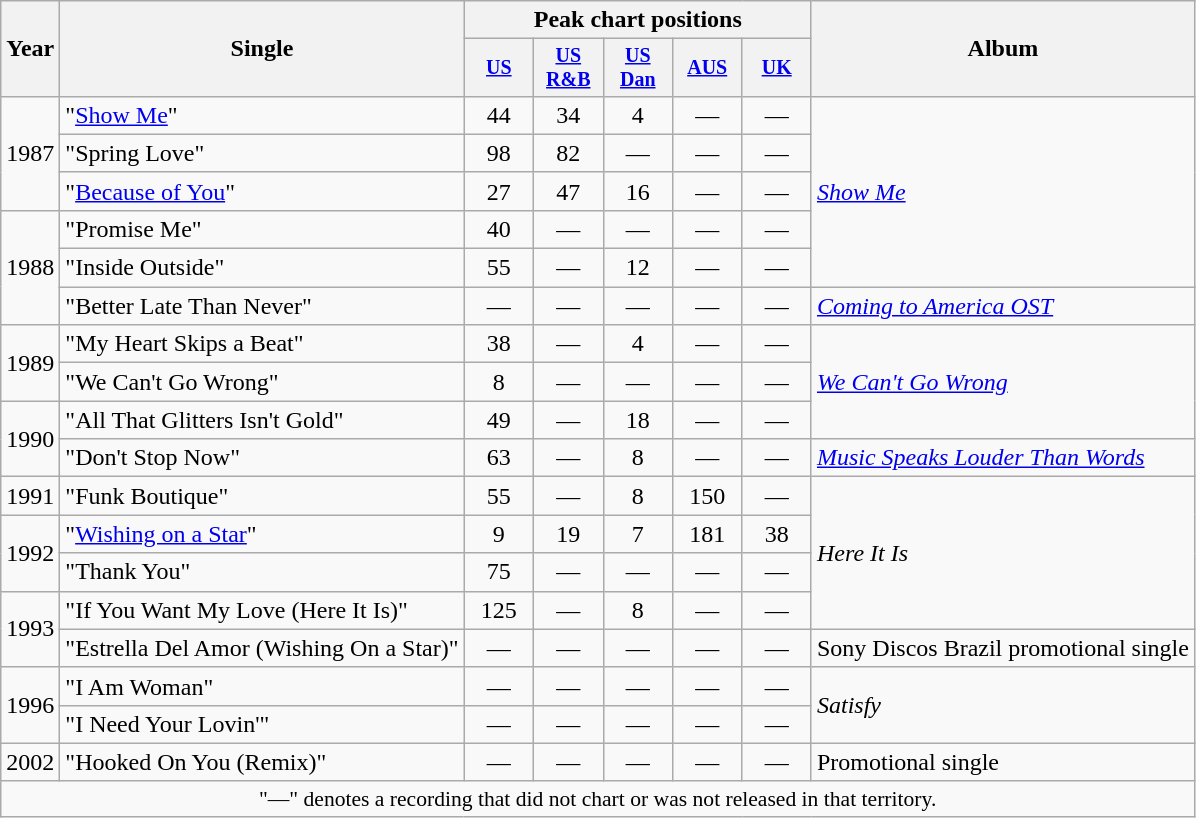<table class="wikitable" style="text-align:center;">
<tr>
<th rowspan=2>Year</th>
<th rowspan=2>Single</th>
<th colspan=5>Peak chart positions</th>
<th rowspan=2>Album</th>
</tr>
<tr style="font-size:smaller;">
<th width=40><a href='#'>US</a><br></th>
<th width=40><a href='#'>US<br>R&B</a><br></th>
<th width=40><a href='#'>US<br>Dan</a><br></th>
<th width=40><a href='#'>AUS</a><br></th>
<th width=40><a href='#'>UK</a><br></th>
</tr>
<tr>
<td rowspan=3>1987</td>
<td align=left>"<a href='#'>Show Me</a>"</td>
<td>44</td>
<td>34</td>
<td>4</td>
<td>—</td>
<td>—</td>
<td align=left rowspan=5><em><a href='#'>Show Me</a></em></td>
</tr>
<tr>
<td align=left>"Spring Love"</td>
<td>98</td>
<td>82</td>
<td>—</td>
<td>—</td>
<td>—</td>
</tr>
<tr>
<td align=left>"<a href='#'>Because of You</a>"</td>
<td>27</td>
<td>47</td>
<td>16</td>
<td>—</td>
<td>—</td>
</tr>
<tr>
<td rowspan=3>1988</td>
<td align=left>"Promise Me"</td>
<td>40</td>
<td>—</td>
<td>—</td>
<td>—</td>
<td>—</td>
</tr>
<tr>
<td align=left>"Inside Outside"</td>
<td>55</td>
<td>—</td>
<td>12</td>
<td>—</td>
<td>—</td>
</tr>
<tr>
<td align=left>"Better Late Than Never"</td>
<td>—</td>
<td>—</td>
<td>—</td>
<td>—</td>
<td>—</td>
<td align=left><em><a href='#'>Coming to America OST</a></em></td>
</tr>
<tr>
<td rowspan=2>1989</td>
<td align=left>"My Heart Skips a Beat"</td>
<td>38</td>
<td>—</td>
<td>4</td>
<td>—</td>
<td>—</td>
<td align=left rowspan=3><em><a href='#'>We Can't Go Wrong</a></em></td>
</tr>
<tr>
<td align=left>"We Can't Go Wrong"</td>
<td>8</td>
<td>—</td>
<td>—</td>
<td>—</td>
<td>—</td>
</tr>
<tr>
<td rowspan=2>1990</td>
<td align=left>"All That Glitters Isn't Gold"</td>
<td>49</td>
<td>—</td>
<td>18</td>
<td>—</td>
<td>—</td>
</tr>
<tr>
<td align=left>"Don't Stop Now"</td>
<td>63</td>
<td>—</td>
<td>8</td>
<td>—</td>
<td>—</td>
<td align=left><em><a href='#'>Music Speaks Louder Than Words</a></em></td>
</tr>
<tr>
<td>1991</td>
<td align=left>"Funk Boutique"</td>
<td>55</td>
<td>—</td>
<td>8</td>
<td>150</td>
<td>—</td>
<td align=left rowspan=4><em>Here It Is</em></td>
</tr>
<tr>
<td rowspan=2>1992</td>
<td align=left>"<a href='#'>Wishing on a Star</a>"</td>
<td>9</td>
<td>19</td>
<td>7</td>
<td>181</td>
<td>38</td>
</tr>
<tr>
<td align=left>"Thank You"</td>
<td>75</td>
<td>—</td>
<td>—</td>
<td>—</td>
<td>—</td>
</tr>
<tr>
<td rowspan=2>1993</td>
<td align=left>"If You Want My Love (Here It Is)"</td>
<td>125</td>
<td>—</td>
<td>8</td>
<td>—</td>
<td>—</td>
</tr>
<tr>
<td align=left>"Estrella Del Amor (Wishing On a Star)"</td>
<td>—</td>
<td>—</td>
<td>—</td>
<td>—</td>
<td>—</td>
<td align=left>Sony Discos Brazil promotional single</td>
</tr>
<tr>
<td rowspan=2>1996</td>
<td align=left>"I Am Woman"</td>
<td>—</td>
<td>—</td>
<td>—</td>
<td>—</td>
<td>—</td>
<td align=left rowspan=2><em>Satisfy</em></td>
</tr>
<tr>
<td align=left>"I Need Your Lovin'"</td>
<td>—</td>
<td>—</td>
<td>—</td>
<td>—</td>
<td>—</td>
</tr>
<tr>
<td>2002</td>
<td align=left>"Hooked On You (Remix)"</td>
<td>—</td>
<td>—</td>
<td>—</td>
<td>—</td>
<td>—</td>
<td align=left>Promotional single</td>
</tr>
<tr>
<td colspan=15 style="font-size:90%">"—" denotes a recording that did not chart or was not released in that territory.</td>
</tr>
</table>
